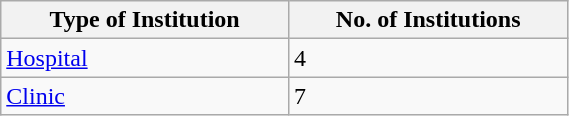<table class="wikitable centre" width="30%">
<tr>
<th>Type of Institution</th>
<th>No. of Institutions</th>
</tr>
<tr>
<td><a href='#'>Hospital</a></td>
<td>4</td>
</tr>
<tr>
<td><a href='#'>Clinic</a></td>
<td>7</td>
</tr>
</table>
